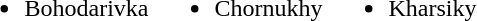<table>
<tr>
<td><br><ul><li>Bohodarivka</li></ul></td>
<td><br><ul><li>Chornukhy</li></ul></td>
<td><br><ul><li>Kharsiky</li></ul></td>
</tr>
</table>
